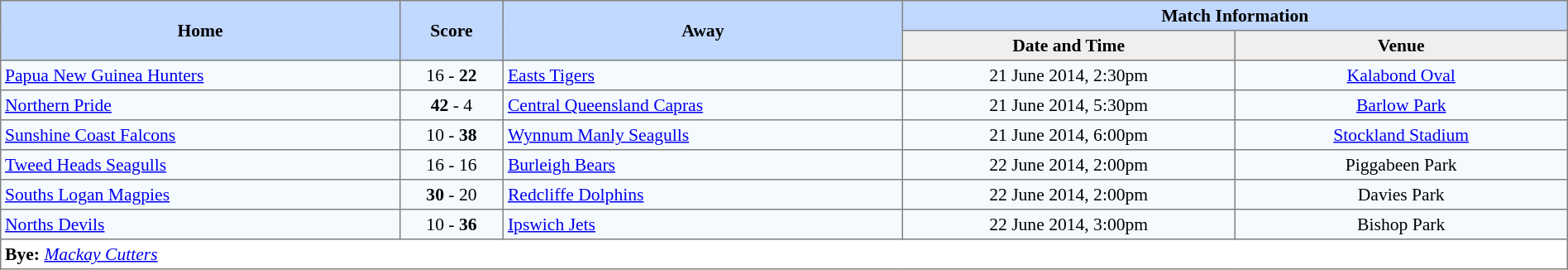<table border=1 style="border-collapse:collapse; font-size:90%; text-align:center;" cellpadding=3 cellspacing=0>
<tr bgcolor=#C1D8FF>
<th rowspan=2 width=12%>Home</th>
<th rowspan=2 width=3%>Score</th>
<th rowspan=2 width=12%>Away</th>
<th colspan=5>Match Information</th>
</tr>
<tr bgcolor=#EFEFEF>
<th width=10%>Date and Time</th>
<th width=10%>Venue</th>
</tr>
<tr bgcolor=#F5FAFF>
<td align=left> <a href='#'>Papua New Guinea Hunters</a></td>
<td>16 - <strong>22</strong></td>
<td align=left> <a href='#'>Easts Tigers</a></td>
<td>21 June 2014, 2:30pm</td>
<td><a href='#'>Kalabond Oval</a></td>
</tr>
<tr bgcolor=#F5FAFF>
<td align=left> <a href='#'>Northern Pride</a></td>
<td><strong>42</strong> - 4</td>
<td align=left> <a href='#'>Central Queensland Capras</a></td>
<td>21 June 2014, 5:30pm</td>
<td><a href='#'>Barlow Park</a></td>
</tr>
<tr bgcolor=#F5FAFF>
<td align=left> <a href='#'>Sunshine Coast Falcons</a></td>
<td>10 - <strong>38</strong></td>
<td align=left> <a href='#'>Wynnum Manly Seagulls</a></td>
<td>21 June 2014, 6:00pm</td>
<td><a href='#'>Stockland Stadium</a></td>
</tr>
<tr bgcolor=#F5FAFF>
<td align=left> <a href='#'>Tweed Heads Seagulls</a></td>
<td>16 - 16</td>
<td align=left> <a href='#'>Burleigh Bears</a></td>
<td>22 June 2014, 2:00pm</td>
<td>Piggabeen Park</td>
</tr>
<tr bgcolor=#F5FAFF>
<td align=left> <a href='#'>Souths Logan Magpies</a></td>
<td><strong>30</strong> - 20</td>
<td align=left> <a href='#'>Redcliffe Dolphins</a></td>
<td>22 June 2014, 2:00pm</td>
<td>Davies Park</td>
</tr>
<tr bgcolor=#F5FAFF>
<td align=left> <a href='#'>Norths Devils</a></td>
<td>10 - <strong>36</strong></td>
<td align=left> <a href='#'>Ipswich Jets</a></td>
<td>22 June 2014, 3:00pm</td>
<td>Bishop Park</td>
</tr>
<tr>
<td colspan="5" style="text-align:left;"><strong>Bye:</strong> <em><a href='#'>Mackay Cutters</a></em></td>
</tr>
</table>
